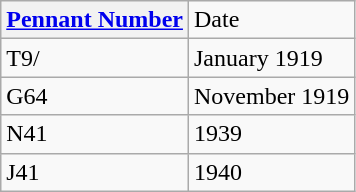<table class="wikitable" style="text-align:left">
<tr>
<th><a href='#'>Pennant Number</a></th>
<td>Date</td>
</tr>
<tr>
<td>T9/</td>
<td>January 1919</td>
</tr>
<tr>
<td>G64</td>
<td>November 1919</td>
</tr>
<tr>
<td>N41</td>
<td>1939</td>
</tr>
<tr>
<td>J41</td>
<td>1940</td>
</tr>
</table>
